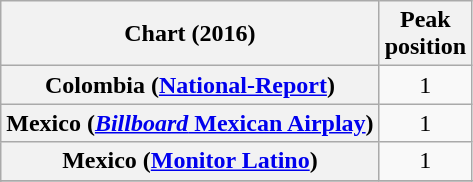<table class="wikitable sortable plainrowheaders">
<tr>
<th>Chart (2016)</th>
<th>Peak<br>position</th>
</tr>
<tr>
<th scope=row>Colombia (<a href='#'>National-Report</a>)</th>
<td style="text-align:center;">1</td>
</tr>
<tr>
<th scope=row>Mexico (<a href='#'><em>Billboard</em> Mexican Airplay</a>)</th>
<td style="text-align:center;">1</td>
</tr>
<tr>
<th scope=row>Mexico (<a href='#'>Monitor Latino</a>)</th>
<td style="text-align:center;">1</td>
</tr>
<tr>
</tr>
<tr>
</tr>
<tr>
</tr>
<tr>
</tr>
<tr>
</tr>
<tr>
</tr>
<tr>
</tr>
</table>
